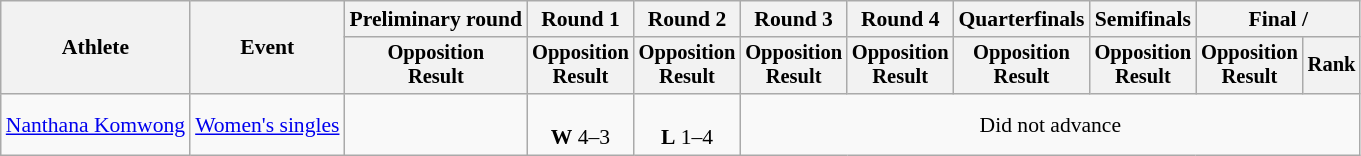<table class="wikitable" style="font-size:90%">
<tr>
<th rowspan="2">Athlete</th>
<th rowspan="2">Event</th>
<th>Preliminary round</th>
<th>Round 1</th>
<th>Round 2</th>
<th>Round 3</th>
<th>Round 4</th>
<th>Quarterfinals</th>
<th>Semifinals</th>
<th colspan=2>Final / </th>
</tr>
<tr style="font-size:95%">
<th>Opposition<br>Result</th>
<th>Opposition<br>Result</th>
<th>Opposition<br>Result</th>
<th>Opposition<br>Result</th>
<th>Opposition<br>Result</th>
<th>Opposition<br>Result</th>
<th>Opposition<br>Result</th>
<th>Opposition<br>Result</th>
<th>Rank</th>
</tr>
<tr align=center>
<td align=left><a href='#'>Nanthana Komwong</a></td>
<td align=left><a href='#'>Women's singles</a></td>
<td></td>
<td><br><strong>W</strong> 4–3</td>
<td><br><strong>L</strong> 1–4</td>
<td colspan=6>Did not advance</td>
</tr>
</table>
